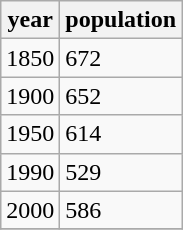<table class="wikitable">
<tr>
<th>year</th>
<th>population</th>
</tr>
<tr>
<td>1850</td>
<td>672</td>
</tr>
<tr>
<td>1900</td>
<td>652</td>
</tr>
<tr>
<td>1950</td>
<td>614</td>
</tr>
<tr>
<td>1990</td>
<td>529</td>
</tr>
<tr>
<td>2000</td>
<td>586</td>
</tr>
<tr>
</tr>
</table>
